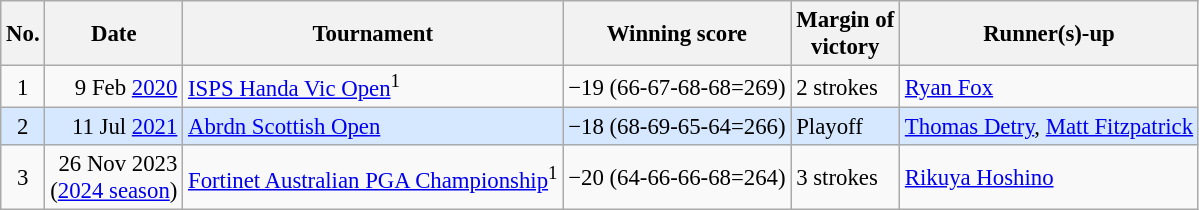<table class="wikitable" style="font-size:95%;">
<tr>
<th>No.</th>
<th>Date</th>
<th>Tournament</th>
<th>Winning score</th>
<th>Margin of<br>victory</th>
<th>Runner(s)-up</th>
</tr>
<tr>
<td align=center>1</td>
<td align=right>9 Feb <a href='#'>2020</a></td>
<td><a href='#'>ISPS Handa Vic Open</a><sup>1</sup></td>
<td>−19 (66-67-68-68=269)</td>
<td>2 strokes</td>
<td> <a href='#'>Ryan Fox</a></td>
</tr>
<tr style="background:#D6E8FF;">
<td align=center>2</td>
<td align=right>11 Jul <a href='#'>2021</a></td>
<td><a href='#'>Abrdn Scottish Open</a></td>
<td>−18 (68-69-65-64=266)</td>
<td>Playoff</td>
<td> <a href='#'>Thomas Detry</a>,  <a href='#'>Matt Fitzpatrick</a></td>
</tr>
<tr>
<td align=center>3</td>
<td align=right>26 Nov 2023<br>(<a href='#'>2024 season</a>)</td>
<td><a href='#'>Fortinet Australian PGA Championship</a><sup>1</sup></td>
<td>−20 (64-66-66-68=264)</td>
<td>3 strokes</td>
<td> <a href='#'>Rikuya Hoshino</a></td>
</tr>
</table>
